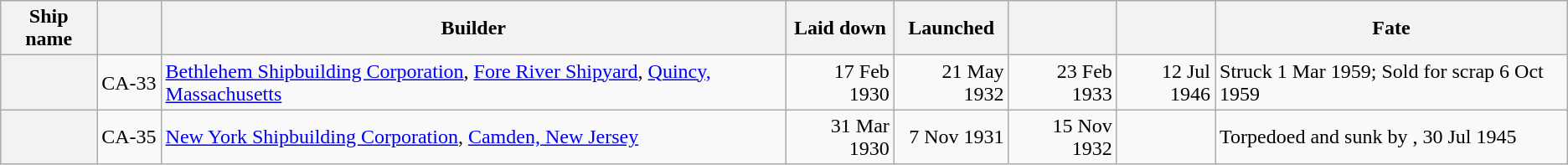<table class="wikitable plainrowheaders">
<tr>
<th scope="col">Ship name</th>
<th scope="col"></th>
<th scope="col" style="max-width: 15em;">Builder</th>
<th scope="col">Laid down</th>
<th scope="col">Launched</th>
<th scope="col"></th>
<th scope="col"></th>
<th scope="col">Fate</th>
</tr>
<tr>
<th scope="row"></th>
<td style="white-space: nowrap;">CA-33</td>
<td><a href='#'>Bethlehem Shipbuilding Corporation</a>, <a href='#'>Fore River Shipyard</a>, <a href='#'>Quincy, Massachusetts</a></td>
<td style="text-align: right;">17 Feb 1930</td>
<td style="text-align: right;">21 May 1932</td>
<td style="text-align: right;">23 Feb 1933</td>
<td style="text-align: right;">12 Jul 1946</td>
<td>Struck 1 Mar 1959; Sold for scrap 6 Oct 1959</td>
</tr>
<tr>
<th scope="row"></th>
<td>CA-35</td>
<td><a href='#'>New York Shipbuilding Corporation</a>, <a href='#'>Camden, New Jersey</a></td>
<td style="text-align: right;">31 Mar 1930</td>
<td style="text-align: right;">7 Nov 1931</td>
<td style="text-align: right;">15 Nov 1932</td>
<td></td>
<td>Torpedoed and sunk by , 30 Jul 1945</td>
</tr>
</table>
